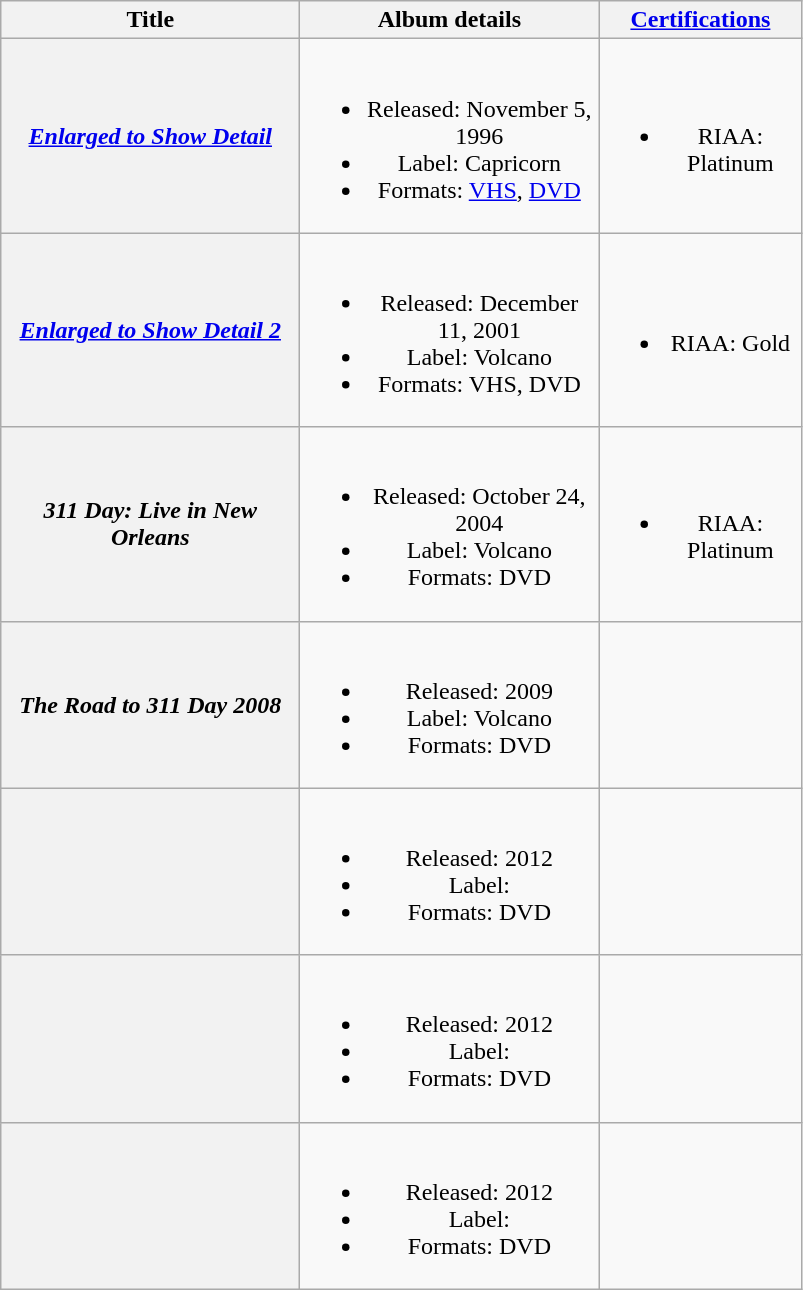<table class="wikitable plainrowheaders" style="text-align:center;" border="1">
<tr>
<th scope="col" style="width:12em;">Title</th>
<th scope="col" style="width:12em;">Album details</th>
<th scope="col" style="width:8em;"><a href='#'>Certifications</a></th>
</tr>
<tr>
<th scope="row"><em><a href='#'>Enlarged to Show Detail</a></em></th>
<td><br><ul><li>Released: November 5, 1996</li><li>Label: Capricorn</li><li>Formats: <a href='#'>VHS</a>, <a href='#'>DVD</a></li></ul></td>
<td><br><ul><li>RIAA: Platinum</li></ul></td>
</tr>
<tr>
<th scope="row"><em><a href='#'>Enlarged to Show Detail 2</a></em></th>
<td><br><ul><li>Released: December 11, 2001</li><li>Label: Volcano</li><li>Formats: VHS, DVD</li></ul></td>
<td><br><ul><li>RIAA: Gold</li></ul></td>
</tr>
<tr>
<th scope="row"><em>311 Day: Live in New Orleans</em></th>
<td><br><ul><li>Released: October 24, 2004</li><li>Label: Volcano</li><li>Formats: DVD</li></ul></td>
<td><br><ul><li>RIAA: Platinum</li></ul></td>
</tr>
<tr>
<th scope="row"><em>The Road to 311 Day 2008</em></th>
<td><br><ul><li>Released: 2009</li><li>Label: Volcano</li><li>Formats: DVD</li></ul></td>
<td></td>
</tr>
<tr>
<th scope="row"><em></em></th>
<td><br><ul><li>Released: 2012</li><li>Label: </li><li>Formats: DVD</li></ul></td>
<td></td>
</tr>
<tr>
<th scope="row"></th>
<td><br><ul><li>Released: 2012</li><li>Label: </li><li>Formats: DVD</li></ul></td>
<td></td>
</tr>
<tr>
<th scope="row"></th>
<td><br><ul><li>Released: 2012</li><li>Label: </li><li>Formats: DVD</li></ul></td>
<td></td>
</tr>
</table>
